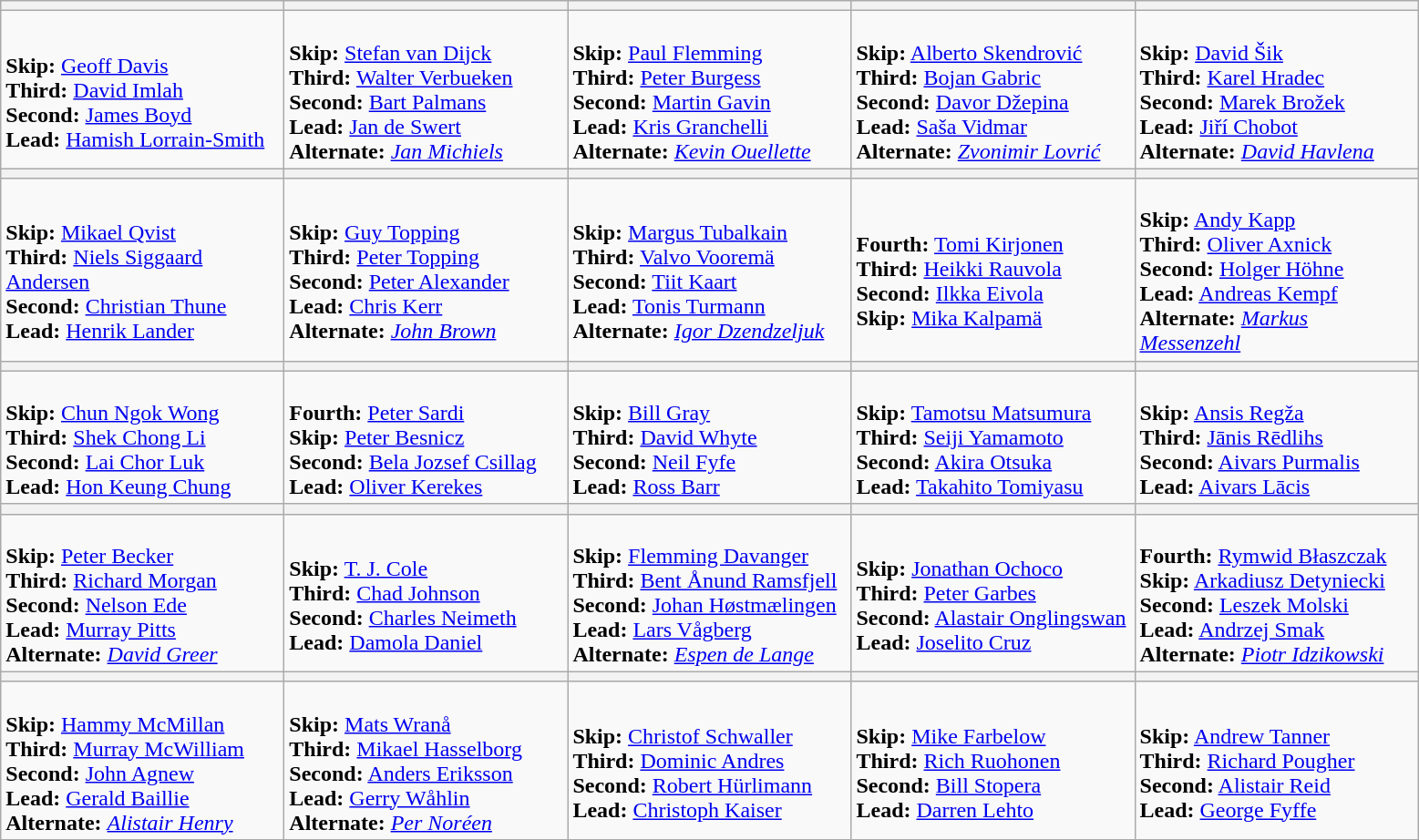<table class="wikitable">
<tr>
<th width=200></th>
<th width=200></th>
<th width=200></th>
<th width=200></th>
<th width=200></th>
</tr>
<tr>
<td><br><strong>Skip:</strong> <a href='#'>Geoff Davis</a><br>
<strong>Third:</strong> <a href='#'>David Imlah</a><br>
<strong>Second:</strong> <a href='#'>James Boyd</a><br>
<strong>Lead:</strong> <a href='#'>Hamish Lorrain-Smith</a></td>
<td><br><strong>Skip:</strong> <a href='#'>Stefan van Dijck</a><br>
<strong>Third:</strong> <a href='#'>Walter Verbueken</a><br>
<strong>Second:</strong> <a href='#'>Bart Palmans</a><br>
<strong>Lead:</strong> <a href='#'>Jan de Swert</a><br>
<strong>Alternate:</strong> <em><a href='#'>Jan Michiels</a></em></td>
<td><br><strong>Skip:</strong> <a href='#'>Paul Flemming</a><br>
<strong>Third:</strong> <a href='#'>Peter Burgess</a><br>
<strong>Second:</strong> <a href='#'>Martin Gavin</a><br>
<strong>Lead:</strong> <a href='#'>Kris Granchelli</a><br>
<strong>Alternate:</strong> <em><a href='#'>Kevin Ouellette</a></em></td>
<td><br><strong>Skip:</strong> <a href='#'>Alberto Skendrović</a><br>
<strong>Third:</strong> <a href='#'>Bojan Gabric</a><br>
<strong>Second:</strong> <a href='#'>Davor Džepina</a><br>
<strong>Lead:</strong> <a href='#'>Saša Vidmar</a><br>
<strong>Alternate:</strong> <em><a href='#'>Zvonimir Lovrić</a></em></td>
<td><br><strong>Skip:</strong> <a href='#'>David Šik</a><br>
<strong>Third:</strong> <a href='#'>Karel Hradec</a><br>
<strong>Second:</strong> <a href='#'>Marek Brožek</a><br>
<strong>Lead:</strong> <a href='#'>Jiří Chobot</a><br>
<strong>Alternate:</strong> <em><a href='#'>David Havlena</a></em></td>
</tr>
<tr>
<th width=200></th>
<th width=200></th>
<th width=200></th>
<th width=200></th>
<th width=200></th>
</tr>
<tr>
<td><br><strong>Skip:</strong> <a href='#'>Mikael Qvist</a><br>
<strong>Third:</strong> <a href='#'>Niels Siggaard Andersen</a><br>
<strong>Second:</strong> <a href='#'>Christian Thune</a><br>
<strong>Lead:</strong> <a href='#'>Henrik Lander</a></td>
<td><br><strong>Skip:</strong> <a href='#'>Guy Topping</a><br>
<strong>Third:</strong> <a href='#'>Peter Topping</a><br>
<strong>Second:</strong> <a href='#'>Peter Alexander</a><br>
<strong>Lead:</strong> <a href='#'>Chris Kerr</a><br>
<strong>Alternate:</strong> <em><a href='#'>John Brown</a></em></td>
<td><br><strong>Skip:</strong> <a href='#'>Margus Tubalkain</a><br>
<strong>Third:</strong> <a href='#'>Valvo Vooremä</a><br>
<strong>Second:</strong> <a href='#'>Tiit Kaart</a><br>
<strong>Lead:</strong> <a href='#'>Tonis Turmann</a><br>
<strong>Alternate:</strong> <em><a href='#'>Igor Dzendzeljuk</a></em></td>
<td><br><strong>Fourth:</strong> <a href='#'>Tomi Kirjonen</a><br>
<strong>Third:</strong> <a href='#'>Heikki Rauvola</a><br>
<strong>Second:</strong> <a href='#'>Ilkka Eivola</a><br>
<strong>Skip:</strong> <a href='#'>Mika Kalpamä</a></td>
<td><br><strong>Skip:</strong> <a href='#'>Andy Kapp</a><br>
<strong>Third:</strong> <a href='#'>Oliver Axnick</a><br>
<strong>Second:</strong> <a href='#'>Holger Höhne</a><br>
<strong>Lead:</strong> <a href='#'>Andreas Kempf</a><br>
<strong>Alternate:</strong> <em><a href='#'>Markus Messenzehl</a></em></td>
</tr>
<tr>
<th width=200></th>
<th width=200></th>
<th width=200></th>
<th width=200></th>
<th width=200></th>
</tr>
<tr>
<td><br><strong>Skip:</strong> <a href='#'>Chun Ngok Wong</a><br>
<strong>Third:</strong> <a href='#'>Shek Chong Li</a><br>
<strong>Second:</strong> <a href='#'>Lai Chor Luk</a><br>
<strong>Lead:</strong> <a href='#'>Hon Keung Chung</a></td>
<td><br><strong>Fourth:</strong> <a href='#'>Peter Sardi</a><br>
<strong>Skip:</strong> <a href='#'>Peter Besnicz</a><br>
<strong>Second:</strong> <a href='#'>Bela Jozsef Csillag</a><br>
<strong>Lead:</strong> <a href='#'>Oliver Kerekes</a></td>
<td><br><strong>Skip:</strong> <a href='#'>Bill Gray</a><br>
<strong>Third:</strong> <a href='#'>David Whyte</a><br>
<strong>Second:</strong> <a href='#'>Neil Fyfe</a><br>
<strong>Lead:</strong> <a href='#'>Ross Barr</a></td>
<td><br><strong>Skip:</strong> <a href='#'>Tamotsu Matsumura</a><br>
<strong>Third:</strong> <a href='#'>Seiji Yamamoto</a><br>
<strong>Second:</strong> <a href='#'>Akira Otsuka</a><br>
<strong>Lead:</strong> <a href='#'>Takahito Tomiyasu</a></td>
<td><br><strong>Skip:</strong> <a href='#'>Ansis Regža</a><br>
<strong>Third:</strong> <a href='#'>Jānis Rēdlihs</a><br>
<strong>Second:</strong> <a href='#'>Aivars Purmalis</a><br>
<strong>Lead:</strong> <a href='#'>Aivars Lācis</a></td>
</tr>
<tr>
<th width=200></th>
<th width=200></th>
<th width=200></th>
<th width=200></th>
<th width=200></th>
</tr>
<tr>
<td><br><strong>Skip:</strong> <a href='#'>Peter Becker</a><br>
<strong>Third:</strong> <a href='#'>Richard Morgan</a><br>
<strong>Second:</strong> <a href='#'>Nelson Ede</a><br>
<strong>Lead:</strong> <a href='#'>Murray Pitts</a><br>
<strong>Alternate:</strong> <em><a href='#'>David Greer</a></em></td>
<td><br><strong>Skip:</strong> <a href='#'>T. J. Cole</a><br>
<strong>Third:</strong> <a href='#'>Chad Johnson</a><br>
<strong>Second:</strong> <a href='#'>Charles Neimeth</a><br>
<strong>Lead:</strong> <a href='#'>Damola Daniel</a></td>
<td><br><strong>Skip:</strong> <a href='#'>Flemming Davanger</a><br>
<strong>Third:</strong> <a href='#'>Bent Ånund Ramsfjell</a><br>
<strong>Second:</strong> <a href='#'>Johan Høstmælingen</a><br>
<strong>Lead:</strong> <a href='#'>Lars Vågberg</a><br>
<strong>Alternate:</strong> <em><a href='#'>Espen de Lange</a></em></td>
<td><br><strong>Skip:</strong> <a href='#'>Jonathan Ochoco</a><br>
<strong>Third:</strong> <a href='#'>Peter Garbes</a><br>
<strong>Second:</strong> <a href='#'>Alastair Onglingswan</a><br>
<strong>Lead:</strong> <a href='#'>Joselito Cruz</a></td>
<td><br><strong>Fourth:</strong> <a href='#'>Rymwid Błaszczak</a><br>
<strong>Skip:</strong> <a href='#'>Arkadiusz Detyniecki</a><br>
<strong>Second:</strong> <a href='#'>Leszek Molski</a><br>
<strong>Lead:</strong> <a href='#'>Andrzej Smak</a><br>
<strong>Alternate:</strong> <em><a href='#'>Piotr Idzikowski</a></em></td>
</tr>
<tr>
<th width=200></th>
<th width=200></th>
<th width=200></th>
<th width=200></th>
<th width=200></th>
</tr>
<tr>
<td><br><strong>Skip:</strong> <a href='#'>Hammy McMillan</a><br>
<strong>Third:</strong> <a href='#'>Murray McWilliam</a><br>
<strong>Second:</strong> <a href='#'>John Agnew</a><br>
<strong>Lead:</strong> <a href='#'>Gerald Baillie</a><br>
<strong>Alternate:</strong> <em><a href='#'>Alistair Henry</a></em></td>
<td><br><strong>Skip:</strong> <a href='#'>Mats Wranå</a><br>
<strong>Third:</strong> <a href='#'>Mikael Hasselborg</a><br>
<strong>Second:</strong> <a href='#'>Anders Eriksson</a><br>
<strong>Lead:</strong> <a href='#'>Gerry Wåhlin</a><br>
<strong>Alternate:</strong> <em><a href='#'>Per Noréen</a></em></td>
<td><br><strong>Skip:</strong> <a href='#'>Christof Schwaller</a><br>
<strong>Third:</strong> <a href='#'>Dominic Andres</a><br>
<strong>Second:</strong> <a href='#'>Robert Hürlimann</a><br>
<strong>Lead:</strong> <a href='#'>Christoph Kaiser</a></td>
<td><br><strong>Skip:</strong> <a href='#'>Mike Farbelow</a><br>
<strong>Third:</strong> <a href='#'>Rich Ruohonen</a><br>
<strong>Second:</strong> <a href='#'>Bill Stopera</a><br>
<strong>Lead:</strong> <a href='#'>Darren Lehto</a></td>
<td><br><strong>Skip:</strong> <a href='#'>Andrew Tanner</a><br>
<strong>Third:</strong> <a href='#'>Richard Pougher</a><br>
<strong>Second:</strong> <a href='#'>Alistair Reid</a><br>
<strong>Lead:</strong> <a href='#'>George Fyffe</a></td>
</tr>
</table>
